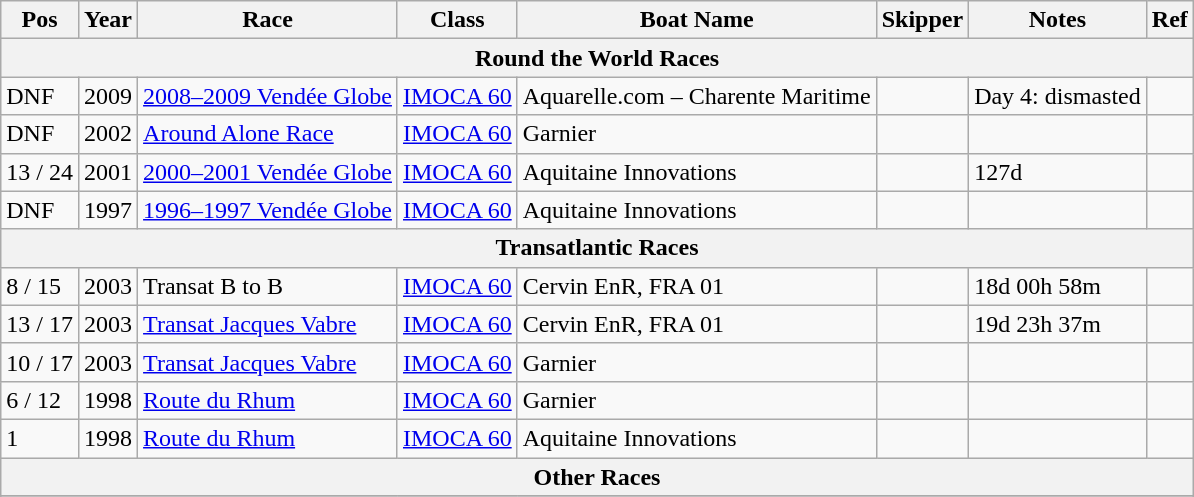<table class="wikitable sortable">
<tr>
<th>Pos</th>
<th>Year</th>
<th>Race</th>
<th>Class</th>
<th>Boat Name</th>
<th>Skipper</th>
<th>Notes</th>
<th>Ref</th>
</tr>
<tr>
<th colspan = 8><strong>Round the World Races</strong></th>
</tr>
<tr>
<td>DNF</td>
<td>2009</td>
<td><a href='#'>2008–2009 Vendée Globe</a></td>
<td><a href='#'>IMOCA 60</a></td>
<td>Aquarelle.com – Charente Maritime</td>
<td></td>
<td>Day 4: dismasted</td>
<td></td>
</tr>
<tr>
<td>DNF</td>
<td>2002</td>
<td><a href='#'>Around Alone Race</a></td>
<td><a href='#'>IMOCA 60</a></td>
<td>Garnier</td>
<td></td>
<td></td>
<td></td>
</tr>
<tr>
<td>13 / 24</td>
<td>2001</td>
<td><a href='#'>2000–2001 Vendée Globe</a></td>
<td><a href='#'>IMOCA 60</a></td>
<td>Aquitaine Innovations</td>
<td></td>
<td>127d</td>
</tr>
<tr>
<td>DNF</td>
<td>1997</td>
<td><a href='#'>1996–1997 Vendée Globe</a></td>
<td><a href='#'>IMOCA 60</a></td>
<td>Aquitaine Innovations</td>
<td></td>
<td></td>
<td></td>
</tr>
<tr>
<th colspan = 8><strong>Transatlantic Races</strong></th>
</tr>
<tr>
<td>8 / 15</td>
<td>2003</td>
<td>Transat B to B</td>
<td><a href='#'>IMOCA 60</a></td>
<td>Cervin EnR, FRA 01</td>
<td></td>
<td>18d 00h 58m</td>
<td></td>
</tr>
<tr>
<td>13 / 17</td>
<td>2003</td>
<td><a href='#'>Transat Jacques Vabre</a></td>
<td><a href='#'>IMOCA 60</a></td>
<td>Cervin EnR, FRA 01</td>
<td> <br></td>
<td>19d 23h 37m</td>
</tr>
<tr>
<td>10 / 17</td>
<td>2003</td>
<td><a href='#'>Transat Jacques Vabre</a></td>
<td><a href='#'>IMOCA 60</a></td>
<td>Garnier</td>
<td> <br></td>
<td></td>
<td></td>
</tr>
<tr>
<td>6 / 12</td>
<td>1998</td>
<td><a href='#'>Route du Rhum</a></td>
<td><a href='#'>IMOCA 60</a></td>
<td>Garnier</td>
<td></td>
<td></td>
<td></td>
</tr>
<tr>
<td>1</td>
<td>1998</td>
<td><a href='#'>Route du Rhum</a></td>
<td><a href='#'>IMOCA 60</a></td>
<td>Aquitaine Innovations</td>
<td></td>
<td></td>
<td></td>
</tr>
<tr>
<th colspan = 8><strong>Other Races</strong></th>
</tr>
<tr>
</tr>
<tr>
</tr>
</table>
